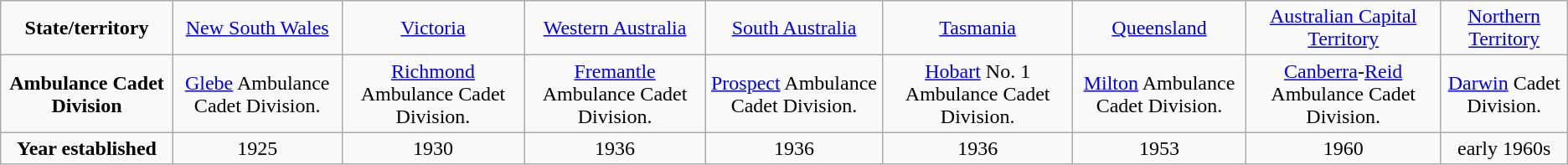<table class="wikitable" style="text-align:center">
<tr>
<td><strong>State/territory</strong></td>
<td><a href='#'>New South Wales</a></td>
<td><a href='#'>Victoria</a></td>
<td><a href='#'>Western Australia</a></td>
<td><a href='#'>South Australia</a></td>
<td><a href='#'>Tasmania</a></td>
<td><a href='#'>Queensland</a></td>
<td><a href='#'>Australian Capital Territory</a></td>
<td><a href='#'>Northern Territory</a></td>
</tr>
<tr>
<td><strong>Ambulance Cadet Division</strong></td>
<td><a href='#'>Glebe</a> Ambulance Cadet Division.</td>
<td><a href='#'>Richmond</a> Ambulance Cadet Division.</td>
<td><a href='#'>Fremantle</a> Ambulance Cadet Division.</td>
<td><a href='#'>Prospect</a> Ambulance Cadet Division.</td>
<td><a href='#'>Hobart</a> No. 1 Ambulance Cadet Division.</td>
<td><a href='#'>Milton</a> Ambulance Cadet Division.</td>
<td><a href='#'>Canberra</a>-<a href='#'>Reid</a> Ambulance Cadet Division.</td>
<td><a href='#'>Darwin</a> Cadet Division.</td>
</tr>
<tr>
<td><strong>Year established</strong></td>
<td>1925</td>
<td>1930</td>
<td>1936</td>
<td>1936</td>
<td>1936</td>
<td>1953</td>
<td>1960</td>
<td>early 1960s</td>
</tr>
</table>
